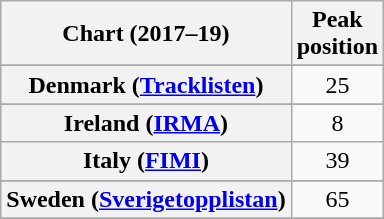<table class="wikitable sortable plainrowheaders" style="text-align:center">
<tr>
<th>Chart (2017–19)</th>
<th>Peak<br>position</th>
</tr>
<tr>
</tr>
<tr>
<th scope="row">Denmark (<a href='#'>Tracklisten</a>)</th>
<td>25</td>
</tr>
<tr>
</tr>
<tr>
<th scope="row">Ireland (<a href='#'>IRMA</a>)</th>
<td>8</td>
</tr>
<tr>
<th scope="row">Italy (<a href='#'>FIMI</a>)</th>
<td>39</td>
</tr>
<tr>
</tr>
<tr>
<th scope="row">Sweden (<a href='#'>Sverigetopplistan</a>)</th>
<td>65</td>
</tr>
<tr>
</tr>
<tr>
</tr>
<tr>
</tr>
<tr>
</tr>
</table>
